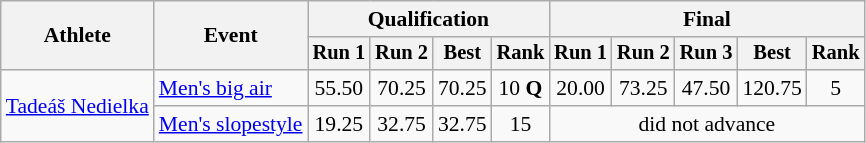<table class="wikitable" style="font-size:90%">
<tr>
<th rowspan=2>Athlete</th>
<th rowspan=2>Event</th>
<th colspan=4>Qualification</th>
<th colspan=5>Final</th>
</tr>
<tr style="font-size:95%">
<th>Run 1</th>
<th>Run 2</th>
<th>Best</th>
<th>Rank</th>
<th>Run 1</th>
<th>Run 2</th>
<th>Run 3</th>
<th>Best</th>
<th>Rank</th>
</tr>
<tr align=center>
<td align=left rowspan=2><a href='#'>Tadeáš Nedielka</a></td>
<td align=left><a href='#'>Men's big air</a></td>
<td>55.50</td>
<td>70.25</td>
<td>70.25</td>
<td>10 <strong>Q</strong></td>
<td>20.00</td>
<td>73.25</td>
<td>47.50</td>
<td>120.75</td>
<td>5</td>
</tr>
<tr align=center>
<td align=left><a href='#'>Men's slopestyle</a></td>
<td>19.25</td>
<td>32.75</td>
<td>32.75</td>
<td>15</td>
<td colspan=5>did not advance</td>
</tr>
</table>
